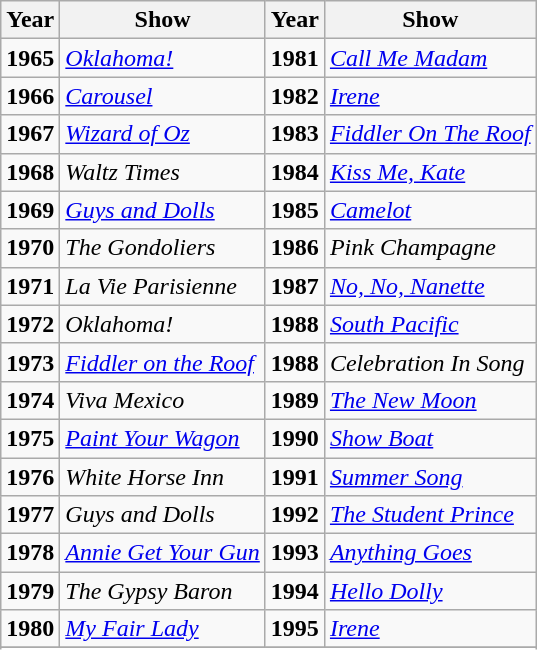<table class="wikitable sortable">
<tr>
<th>Year</th>
<th>Show</th>
<th>Year</th>
<th>Show</th>
</tr>
<tr>
<td><strong>1965</strong></td>
<td><em><a href='#'>Oklahoma!</a></em></td>
<td><strong>1981</strong></td>
<td><em><a href='#'>Call Me Madam</a></em></td>
</tr>
<tr>
<td><strong>1966</strong></td>
<td><em><a href='#'>Carousel</a></em></td>
<td><strong>1982</strong></td>
<td><em><a href='#'>Irene</a></em></td>
</tr>
<tr>
<td><strong>1967</strong></td>
<td><em><a href='#'>Wizard of Oz</a></em></td>
<td><strong>1983</strong></td>
<td><em><a href='#'>Fiddler On The Roof</a></em></td>
</tr>
<tr>
<td><strong>1968</strong></td>
<td><em>Waltz Times</em></td>
<td><strong>1984</strong></td>
<td><em><a href='#'>Kiss Me, Kate</a></em></td>
</tr>
<tr>
<td><strong>1969</strong></td>
<td><em><a href='#'>Guys and Dolls</a></em></td>
<td><strong>1985</strong></td>
<td><em><a href='#'>Camelot</a></em></td>
</tr>
<tr>
<td><strong>1970</strong></td>
<td><em>The Gondoliers</em></td>
<td><strong>1986</strong></td>
<td><em>Pink Champagne</em></td>
</tr>
<tr>
<td><strong>1971</strong></td>
<td><em>La Vie Parisienne</em></td>
<td><strong>1987</strong></td>
<td><em><a href='#'>No, No, Nanette</a></em></td>
</tr>
<tr>
<td><strong>1972</strong></td>
<td><em>Oklahoma!</em></td>
<td><strong>1988</strong></td>
<td><em><a href='#'>South Pacific</a></em></td>
</tr>
<tr>
<td><strong>1973</strong></td>
<td><em><a href='#'>Fiddler on the Roof</a></em></td>
<td><strong>1988</strong></td>
<td><em>Celebration In Song</em></td>
</tr>
<tr>
<td><strong>1974</strong></td>
<td><em>Viva Mexico</em></td>
<td><strong>1989</strong></td>
<td><em><a href='#'>The New Moon</a></em></td>
</tr>
<tr>
<td><strong>1975</strong></td>
<td><em><a href='#'>Paint Your Wagon</a></em></td>
<td><strong>1990</strong></td>
<td><em><a href='#'>Show Boat</a></em></td>
</tr>
<tr>
<td><strong>1976</strong></td>
<td><em>White Horse Inn</em></td>
<td><strong>1991</strong></td>
<td><em><a href='#'>Summer Song</a></em></td>
</tr>
<tr>
<td><strong>1977</strong></td>
<td><em>Guys and Dolls</em></td>
<td><strong>1992</strong></td>
<td><em><a href='#'>The Student Prince</a></em></td>
</tr>
<tr>
<td><strong>1978</strong></td>
<td><em><a href='#'>Annie Get Your Gun</a></em></td>
<td><strong>1993</strong></td>
<td><em><a href='#'>Anything Goes</a></em></td>
</tr>
<tr>
<td><strong>1979</strong></td>
<td><em>The Gypsy Baron</em></td>
<td><strong>1994</strong></td>
<td><em><a href='#'>Hello Dolly</a></em></td>
</tr>
<tr>
<td><strong>1980</strong></td>
<td><em><a href='#'>My Fair Lady</a></em></td>
<td><strong>1995</strong></td>
<td><em><a href='#'>Irene</a></em></td>
</tr>
<tr>
</tr>
<tr>
</tr>
</table>
